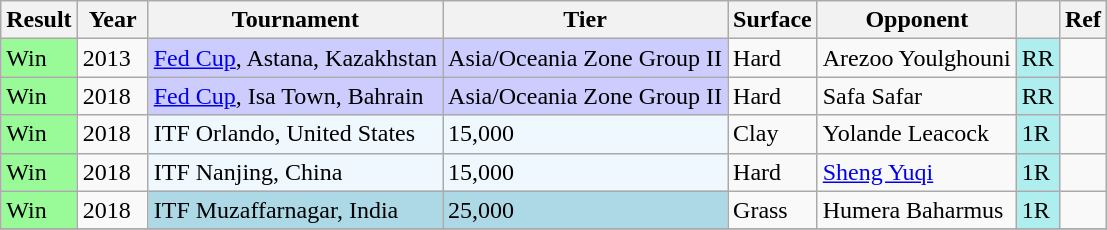<table class="wikitable">
<tr>
<th>Result</th>
<th width=40>Year</th>
<th>Tournament</th>
<th>Tier</th>
<th>Surface</th>
<th>Opponent</th>
<th></th>
<th>Ref</th>
</tr>
<tr>
<td bgcolor=98fb98>Win</td>
<td>2013</td>
<td bgcolor=ccccff><a href='#'>Fed Cup</a>, Astana, Kazakhstan</td>
<td bgcolor=ccccff>Asia/Oceania Zone Group II</td>
<td>Hard</td>
<td> Arezoo Youlghouni</td>
<td bgcolor=afeeee>RR</td>
<td align="center"></td>
</tr>
<tr>
<td bgcolor=98fb98>Win</td>
<td>2018</td>
<td bgcolor=ccccff><a href='#'>Fed Cup</a>, Isa Town, Bahrain</td>
<td bgcolor=ccccff>Asia/Oceania Zone Group II</td>
<td>Hard</td>
<td> Safa Safar</td>
<td bgcolor=afeeee>RR</td>
<td align="center"></td>
</tr>
<tr>
<td bgcolor=98fb98>Win</td>
<td>2018</td>
<td bgcolor=f0f8ff>ITF Orlando, United States</td>
<td bgcolor=f0f8ff>15,000</td>
<td>Clay</td>
<td> Yolande Leacock</td>
<td bgcolor=afeeee>1R</td>
<td align="center"></td>
</tr>
<tr>
<td bgcolor=98fb98>Win</td>
<td>2018</td>
<td bgcolor=f0f8ff>ITF Nanjing, China</td>
<td bgcolor=f0f8ff>15,000</td>
<td>Hard</td>
<td> <a href='#'>Sheng Yuqi</a></td>
<td bgcolor=afeeee>1R</td>
<td align="center"></td>
</tr>
<tr>
<td bgcolor=98fb98>Win</td>
<td>2018</td>
<td bgcolor=lightblue>ITF Muzaffarnagar, India</td>
<td bgcolor=lightblue>25,000</td>
<td>Grass</td>
<td> Humera Baharmus</td>
<td bgcolor=afeeee>1R</td>
<td align="center"></td>
</tr>
<tr>
</tr>
</table>
